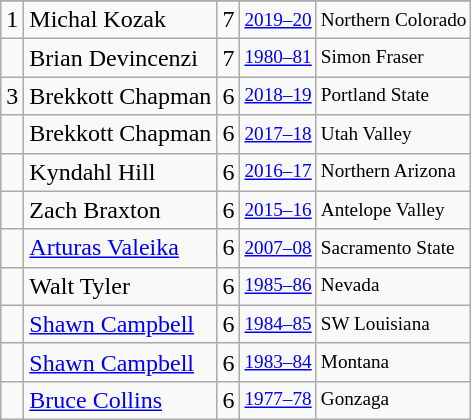<table class="wikitable">
<tr>
</tr>
<tr>
<td>1</td>
<td>Michal Kozak</td>
<td>7</td>
<td style="font-size:80%;"><a href='#'>2019–20</a></td>
<td style="font-size:80%;">Northern Colorado</td>
</tr>
<tr>
<td></td>
<td>Brian Devincenzi</td>
<td>7</td>
<td style="font-size:80%;"><a href='#'>1980–81</a></td>
<td style="font-size:80%;">Simon Fraser</td>
</tr>
<tr>
<td>3</td>
<td>Brekkott Chapman</td>
<td>6</td>
<td style="font-size:80%;"><a href='#'>2018–19</a></td>
<td style="font-size:80%;">Portland State</td>
</tr>
<tr>
<td></td>
<td>Brekkott Chapman</td>
<td>6</td>
<td style="font-size:80%;"><a href='#'>2017–18</a></td>
<td style="font-size:80%;">Utah Valley</td>
</tr>
<tr>
<td></td>
<td>Kyndahl Hill</td>
<td>6</td>
<td style="font-size:80%;"><a href='#'>2016–17</a></td>
<td style="font-size:80%;">Northern Arizona</td>
</tr>
<tr>
<td></td>
<td>Zach Braxton</td>
<td>6</td>
<td style="font-size:80%;"><a href='#'>2015–16</a></td>
<td style="font-size:80%;">Antelope Valley</td>
</tr>
<tr>
<td></td>
<td><a href='#'>Arturas Valeika</a></td>
<td>6</td>
<td style="font-size:80%;"><a href='#'>2007–08</a></td>
<td style="font-size:80%;">Sacramento State</td>
</tr>
<tr>
<td></td>
<td>Walt Tyler</td>
<td>6</td>
<td style="font-size:80%;"><a href='#'>1985–86</a></td>
<td style="font-size:80%;">Nevada</td>
</tr>
<tr>
<td></td>
<td><a href='#'>Shawn Campbell</a></td>
<td>6</td>
<td style="font-size:80%;"><a href='#'>1984–85</a></td>
<td style="font-size:80%;">SW Louisiana</td>
</tr>
<tr>
<td></td>
<td><a href='#'>Shawn Campbell</a></td>
<td>6</td>
<td style="font-size:80%;"><a href='#'>1983–84</a></td>
<td style="font-size:80%;">Montana</td>
</tr>
<tr>
<td></td>
<td><a href='#'>Bruce Collins</a></td>
<td>6</td>
<td style="font-size:80%;"><a href='#'>1977–78</a></td>
<td style="font-size:80%;">Gonzaga</td>
</tr>
</table>
